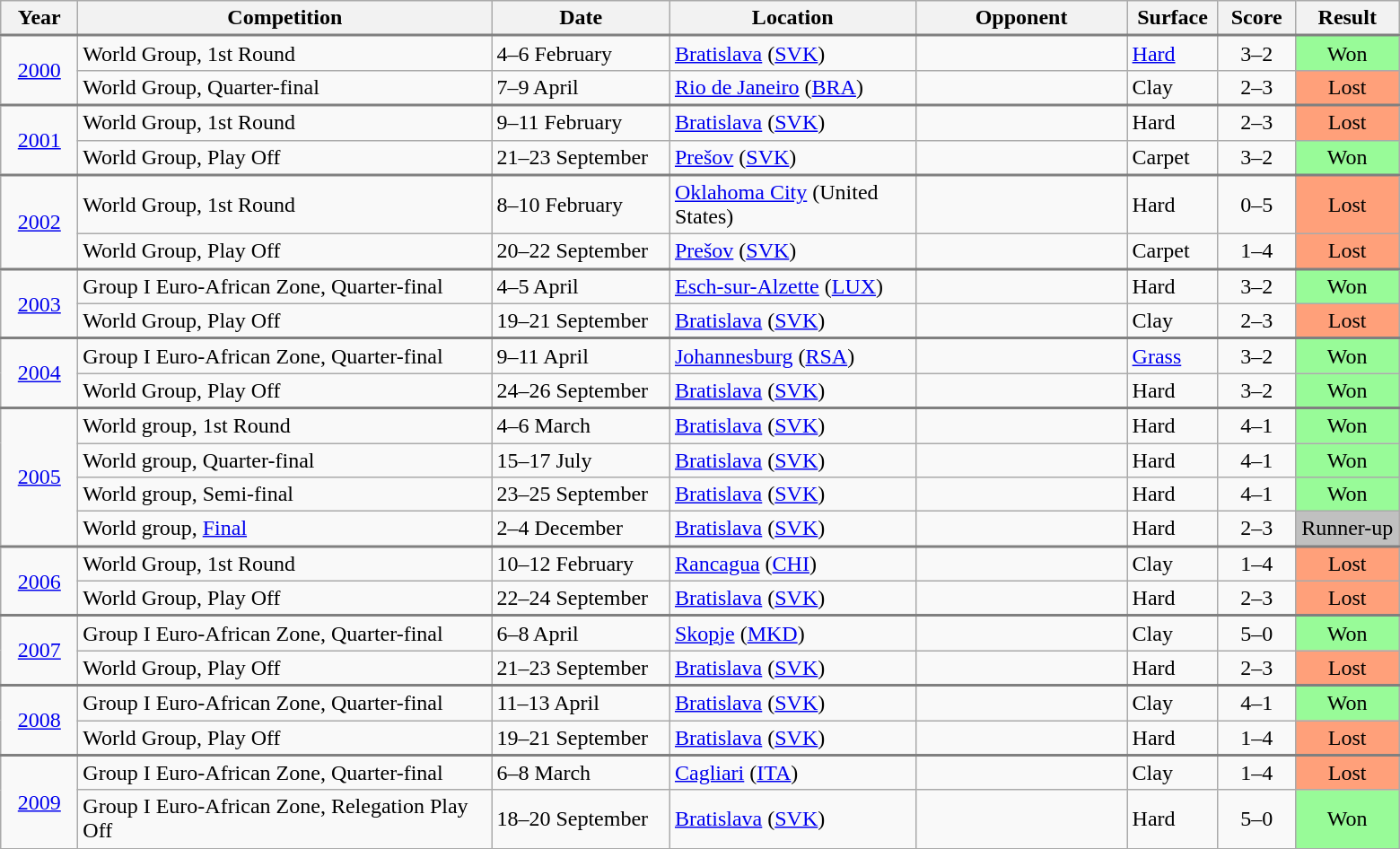<table class="wikitable collapsible collapsed">
<tr>
<th width="50">Year</th>
<th width="300">Competition</th>
<th width="125">Date</th>
<th width="175">Location</th>
<th width="150">Opponent</th>
<th width="60">Surface</th>
<th width="50">Score</th>
<th width="70">Result</th>
</tr>
<tr style="border-top:2px solid gray;">
<td align="center" rowspan="2"><a href='#'>2000</a></td>
<td>World Group, 1st Round</td>
<td>4–6 February</td>
<td><a href='#'>Bratislava</a> (<a href='#'>SVK</a>)</td>
<td></td>
<td><a href='#'>Hard</a></td>
<td align="center">3–2</td>
<td align="center" bgcolor="#98FB98">Won</td>
</tr>
<tr>
<td>World Group, Quarter-final</td>
<td>7–9 April</td>
<td><a href='#'>Rio de Janeiro</a> (<a href='#'>BRA</a>)</td>
<td></td>
<td>Clay</td>
<td align="center">2–3</td>
<td align="center" bgcolor="#FFA07A">Lost</td>
</tr>
<tr style="border-top:2px solid gray;">
<td align="center" rowspan="2"><a href='#'>2001</a></td>
<td>World Group, 1st Round</td>
<td>9–11 February</td>
<td><a href='#'>Bratislava</a> (<a href='#'>SVK</a>)</td>
<td></td>
<td>Hard</td>
<td align="center">2–3</td>
<td align="center" bgcolor="#FFA07A">Lost</td>
</tr>
<tr>
<td>World Group, Play Off</td>
<td>21–23 September</td>
<td><a href='#'>Prešov</a> (<a href='#'>SVK</a>)</td>
<td></td>
<td>Carpet</td>
<td align="center">3–2</td>
<td align="center" bgcolor="#98FB98">Won</td>
</tr>
<tr style="border-top:2px solid gray;">
<td align="center" rowspan="2"><a href='#'>2002</a></td>
<td>World Group, 1st Round</td>
<td>8–10 February</td>
<td><a href='#'>Oklahoma City</a> (United States)</td>
<td></td>
<td>Hard</td>
<td align="center">0–5</td>
<td align="center" bgcolor="#FFA07A">Lost</td>
</tr>
<tr>
<td>World Group,  Play Off</td>
<td>20–22 September</td>
<td><a href='#'>Prešov</a> (<a href='#'>SVK</a>)</td>
<td></td>
<td>Carpet</td>
<td align="center">1–4</td>
<td align="center" bgcolor="#FFA07A">Lost</td>
</tr>
<tr style="border-top:2px solid gray;">
<td align="center" rowspan="2"><a href='#'>2003</a></td>
<td>Group I Euro-African Zone, Quarter-final</td>
<td>4–5 April</td>
<td><a href='#'>Esch-sur-Alzette</a> (<a href='#'>LUX</a>)</td>
<td></td>
<td>Hard</td>
<td align="center">3–2</td>
<td align="center" bgcolor="#98FB98">Won</td>
</tr>
<tr>
<td>World Group,  Play Off</td>
<td>19–21 September</td>
<td><a href='#'>Bratislava</a> (<a href='#'>SVK</a>)</td>
<td></td>
<td>Clay</td>
<td align="center">2–3</td>
<td align="center" bgcolor="#FFA07A">Lost</td>
</tr>
<tr style="border-top:2px solid gray;">
<td align="center" rowspan="2"><a href='#'>2004</a></td>
<td>Group I Euro-African Zone, Quarter-final</td>
<td>9–11 April</td>
<td><a href='#'>Johannesburg</a> (<a href='#'>RSA</a>)</td>
<td></td>
<td><a href='#'>Grass</a></td>
<td align="center">3–2</td>
<td align="center" bgcolor="#98FB98">Won</td>
</tr>
<tr>
<td>World Group,  Play Off</td>
<td>24–26 September</td>
<td><a href='#'>Bratislava</a> (<a href='#'>SVK</a>)</td>
<td></td>
<td>Hard</td>
<td align="center">3–2</td>
<td align="center" bgcolor="#98FB98">Won</td>
</tr>
<tr style="border-top:2px solid gray;">
<td align="center" rowspan="4"><a href='#'>2005</a></td>
<td>World group, 1st Round</td>
<td>4–6 March</td>
<td><a href='#'>Bratislava</a> (<a href='#'>SVK</a>)</td>
<td></td>
<td>Hard</td>
<td align="center">4–1</td>
<td align="center" bgcolor="#98FB98">Won</td>
</tr>
<tr>
<td>World group, Quarter-final</td>
<td>15–17 July</td>
<td><a href='#'>Bratislava</a> (<a href='#'>SVK</a>)</td>
<td></td>
<td>Hard</td>
<td align="center">4–1</td>
<td align="center" bgcolor="#98FB98">Won</td>
</tr>
<tr>
<td>World group, Semi-final</td>
<td>23–25 September</td>
<td><a href='#'>Bratislava</a> (<a href='#'>SVK</a>)</td>
<td></td>
<td>Hard</td>
<td align="center">4–1</td>
<td align="center" bgcolor="#98FB98">Won</td>
</tr>
<tr>
<td>World group, <a href='#'>Final</a></td>
<td>2–4 December</td>
<td><a href='#'>Bratislava</a> (<a href='#'>SVK</a>)</td>
<td></td>
<td>Hard</td>
<td align="center">2–3</td>
<td align="center" bgcolor="silver">Runner-up</td>
</tr>
<tr style="border-top:2px solid gray;">
<td align="center" rowspan="2"><a href='#'>2006</a></td>
<td>World Group, 1st Round</td>
<td>10–12 February</td>
<td><a href='#'>Rancagua</a> (<a href='#'>CHI</a>)</td>
<td></td>
<td>Clay</td>
<td align="center">1–4</td>
<td align="center" bgcolor="#FFA07A">Lost</td>
</tr>
<tr>
<td>World Group, Play Off</td>
<td>22–24 September</td>
<td><a href='#'>Bratislava</a> (<a href='#'>SVK</a>)</td>
<td></td>
<td>Hard</td>
<td align="center">2–3</td>
<td align="center" bgcolor="#FFA07A">Lost</td>
</tr>
<tr style="border-top:2px solid gray;">
<td align="center" rowspan="2"><a href='#'>2007</a></td>
<td>Group I Euro-African Zone, Quarter-final</td>
<td>6–8 April</td>
<td><a href='#'>Skopje</a> (<a href='#'>MKD</a>)</td>
<td></td>
<td>Clay</td>
<td align="center">5–0</td>
<td align="center" bgcolor="#98FB98">Won</td>
</tr>
<tr>
<td>World Group, Play Off</td>
<td>21–23 September</td>
<td><a href='#'>Bratislava</a> (<a href='#'>SVK</a>)</td>
<td></td>
<td>Hard</td>
<td align="center">2–3</td>
<td align="center" bgcolor="#FFA07A">Lost</td>
</tr>
<tr style="border-top:2px solid gray;">
<td align="center" rowspan="2"><a href='#'>2008</a></td>
<td>Group I Euro-African Zone, Quarter-final</td>
<td>11–13 April</td>
<td><a href='#'>Bratislava</a> (<a href='#'>SVK</a>)</td>
<td></td>
<td>Clay</td>
<td align="center">4–1</td>
<td align="center" bgcolor="#98FB98">Won</td>
</tr>
<tr>
<td>World Group, Play Off</td>
<td>19–21 September</td>
<td><a href='#'>Bratislava</a> (<a href='#'>SVK</a>)</td>
<td></td>
<td>Hard</td>
<td align="center">1–4</td>
<td align="center" bgcolor="#FFA07A">Lost</td>
</tr>
<tr style="border-top:2px solid gray;">
<td align="center" rowspan="2"><a href='#'>2009</a></td>
<td>Group I Euro-African Zone, Quarter-final</td>
<td>6–8 March</td>
<td><a href='#'>Cagliari</a> (<a href='#'>ITA</a>)</td>
<td></td>
<td>Clay</td>
<td align="center">1–4</td>
<td align="center" bgcolor="#FFA07A">Lost</td>
</tr>
<tr>
<td>Group I Euro-African Zone, Relegation Play Off</td>
<td>18–20 September</td>
<td><a href='#'>Bratislava</a> (<a href='#'>SVK</a>)</td>
<td></td>
<td>Hard</td>
<td align="center">5–0</td>
<td align="center" bgcolor="#98FB98">Won</td>
</tr>
<tr>
</tr>
</table>
